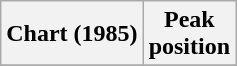<table class="wikitable">
<tr>
<th>Chart (1985)</th>
<th>Peak<br>position</th>
</tr>
<tr>
</tr>
</table>
